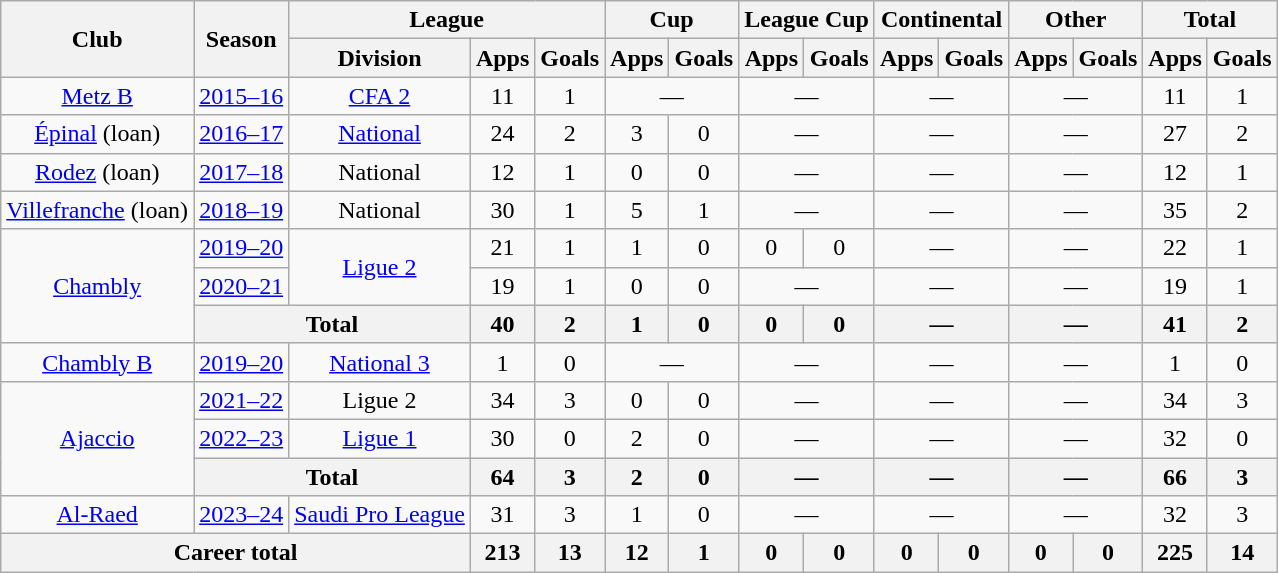<table class="wikitable" style="text-align:center">
<tr>
<th rowspan="2">Club</th>
<th rowspan="2">Season</th>
<th colspan="3">League</th>
<th colspan="2">Cup</th>
<th colspan="2">League Cup</th>
<th colspan="2">Continental</th>
<th colspan="2">Other</th>
<th colspan="2">Total</th>
</tr>
<tr>
<th>Division</th>
<th>Apps</th>
<th>Goals</th>
<th>Apps</th>
<th>Goals</th>
<th>Apps</th>
<th>Goals</th>
<th>Apps</th>
<th>Goals</th>
<th>Apps</th>
<th>Goals</th>
<th>Apps</th>
<th>Goals</th>
</tr>
<tr>
<td><a href='#'>Metz B</a></td>
<td><a href='#'>2015–16</a></td>
<td><a href='#'>CFA 2</a></td>
<td>11</td>
<td>1</td>
<td colspan="2">—</td>
<td colspan="2">—</td>
<td colspan="2">—</td>
<td colspan="2">—</td>
<td>11</td>
<td>1</td>
</tr>
<tr>
<td><a href='#'>Épinal</a> (loan)</td>
<td><a href='#'>2016–17</a></td>
<td><a href='#'>National</a></td>
<td>24</td>
<td>2</td>
<td>3</td>
<td>0</td>
<td colspan="2">—</td>
<td colspan="2">—</td>
<td colspan="2">—</td>
<td>27</td>
<td>2</td>
</tr>
<tr>
<td><a href='#'>Rodez</a> (loan)</td>
<td><a href='#'>2017–18</a></td>
<td>National</td>
<td>12</td>
<td>1</td>
<td>0</td>
<td>0</td>
<td colspan="2">—</td>
<td colspan="2">—</td>
<td colspan="2">—</td>
<td>12</td>
<td>1</td>
</tr>
<tr>
<td><a href='#'>Villefranche</a> (loan)</td>
<td><a href='#'>2018–19</a></td>
<td>National</td>
<td>30</td>
<td>1</td>
<td>5</td>
<td>1</td>
<td colspan="2">—</td>
<td colspan="2">—</td>
<td colspan="2">—</td>
<td>35</td>
<td>2</td>
</tr>
<tr>
<td rowspan="3"><a href='#'>Chambly</a></td>
<td><a href='#'>2019–20</a></td>
<td rowspan="2"><a href='#'>Ligue 2</a></td>
<td>21</td>
<td>1</td>
<td>1</td>
<td>0</td>
<td>0</td>
<td>0</td>
<td colspan="2">—</td>
<td colspan="2">—</td>
<td>22</td>
<td>1</td>
</tr>
<tr>
<td><a href='#'>2020–21</a></td>
<td>19</td>
<td>1</td>
<td>0</td>
<td>0</td>
<td colspan="2">—</td>
<td colspan="2">—</td>
<td colspan="2">—</td>
<td>19</td>
<td>1</td>
</tr>
<tr>
<th colspan="2">Total</th>
<th>40</th>
<th>2</th>
<th>1</th>
<th>0</th>
<th>0</th>
<th>0</th>
<th colspan="2">—</th>
<th colspan="2">—</th>
<th>41</th>
<th>2</th>
</tr>
<tr>
<td><a href='#'>Chambly B</a></td>
<td><a href='#'>2019–20</a></td>
<td><a href='#'>National 3</a></td>
<td>1</td>
<td>0</td>
<td colspan="2">—</td>
<td colspan="2">—</td>
<td colspan="2">—</td>
<td colspan="2">—</td>
<td>1</td>
<td>0</td>
</tr>
<tr>
<td rowspan="3"><a href='#'>Ajaccio</a></td>
<td><a href='#'>2021–22</a></td>
<td>Ligue 2</td>
<td>34</td>
<td>3</td>
<td>0</td>
<td>0</td>
<td colspan="2">—</td>
<td colspan="2">—</td>
<td colspan="2">—</td>
<td>34</td>
<td>3</td>
</tr>
<tr>
<td><a href='#'>2022–23</a></td>
<td><a href='#'>Ligue 1</a></td>
<td>30</td>
<td>0</td>
<td>2</td>
<td>0</td>
<td colspan="2">—</td>
<td colspan="2">—</td>
<td colspan="2">—</td>
<td>32</td>
<td>0</td>
</tr>
<tr>
<th colspan="2">Total</th>
<th>64</th>
<th>3</th>
<th>2</th>
<th>0</th>
<th colspan="2">—</th>
<th colspan="2">—</th>
<th colspan="2">—</th>
<th>66</th>
<th>3</th>
</tr>
<tr>
<td><a href='#'>Al-Raed</a></td>
<td><a href='#'>2023–24</a></td>
<td><a href='#'>Saudi Pro League</a></td>
<td>31</td>
<td>3</td>
<td>1</td>
<td>0</td>
<td colspan="2">—</td>
<td colspan="2">—</td>
<td colspan="2">—</td>
<td>32</td>
<td>3</td>
</tr>
<tr>
<th colspan="3">Career total</th>
<th>213</th>
<th>13</th>
<th>12</th>
<th>1</th>
<th>0</th>
<th>0</th>
<th>0</th>
<th>0</th>
<th>0</th>
<th>0</th>
<th>225</th>
<th>14</th>
</tr>
</table>
